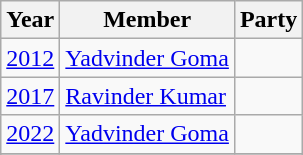<table class="wikitable sortable">
<tr>
<th>Year</th>
<th>Member</th>
<th colspan="2">Party</th>
</tr>
<tr>
<td><a href='#'>2012</a></td>
<td><a href='#'>Yadvinder Goma</a></td>
<td></td>
</tr>
<tr>
<td><a href='#'>2017</a></td>
<td><a href='#'>Ravinder Kumar</a></td>
<td></td>
</tr>
<tr>
<td><a href='#'>2022</a></td>
<td><a href='#'>Yadvinder Goma</a></td>
<td></td>
</tr>
<tr>
</tr>
<tr>
</tr>
</table>
